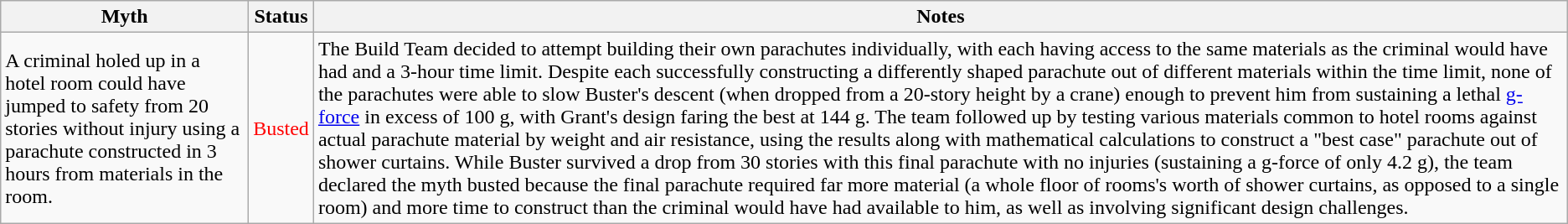<table class="wikitable plainrowheaders">
<tr>
<th scope="col">Myth</th>
<th scope="col">Status</th>
<th scope="col">Notes</th>
</tr>
<tr>
<td scope="row">A criminal holed up in a hotel room could have jumped to safety from 20 stories without injury using a parachute constructed in 3 hours from materials in the room.</td>
<td style="color:red">Busted</td>
<td>The Build Team decided to attempt building their own parachutes individually, with each having access to the same materials as the criminal would have had and a 3-hour time limit. Despite each successfully constructing a differently shaped parachute out of different materials within the time limit, none of the parachutes were able to slow Buster's descent (when dropped from a 20-story height by a crane) enough to prevent him from sustaining a lethal <a href='#'>g-force</a> in excess of 100 g, with Grant's design faring the best at 144 g. The team followed up by testing various materials common to hotel rooms against actual parachute material by weight and air resistance, using the results along with mathematical calculations to construct a "best case" parachute out of shower curtains. While Buster survived a drop from 30 stories with this final parachute with no injuries (sustaining a g-force of only 4.2 g), the team declared the myth busted because the final parachute required far more material (a whole floor of rooms's worth of shower curtains, as opposed to a single room) and more time to construct than the criminal would have had available to him, as well as involving significant design challenges.</td>
</tr>
</table>
